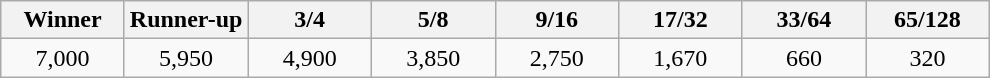<table class="wikitable">
<tr>
<th width=75>Winner</th>
<th width=75>Runner-up</th>
<th width=75>3/4</th>
<th width=75>5/8</th>
<th width=75>9/16</th>
<th width=75>17/32</th>
<th width=75>33/64</th>
<th width=75>65/128</th>
</tr>
<tr>
<td align=center>7,000</td>
<td align=center>5,950</td>
<td align=center>4,900</td>
<td align=center>3,850</td>
<td align=center>2,750</td>
<td align=center>1,670</td>
<td align=center>660</td>
<td align=center>320</td>
</tr>
</table>
